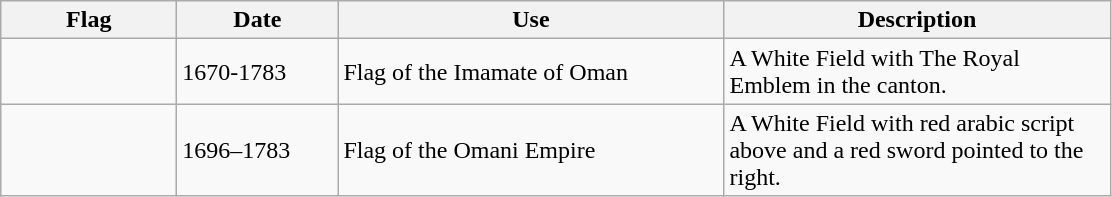<table class="wikitable">
<tr>
<th style="width:110px;">Flag</th>
<th style="width:100px;">Date</th>
<th style="width:250px;">Use</th>
<th style="width:250px;">Description</th>
</tr>
<tr>
<td></td>
<td>1670-1783</td>
<td>Flag of the Imamate of Oman</td>
<td>A White Field with The Royal Emblem in the canton.</td>
</tr>
<tr>
<td></td>
<td>1696–1783</td>
<td>Flag of the Omani Empire</td>
<td>A White Field with red arabic script above and a red sword pointed to the right.</td>
</tr>
</table>
